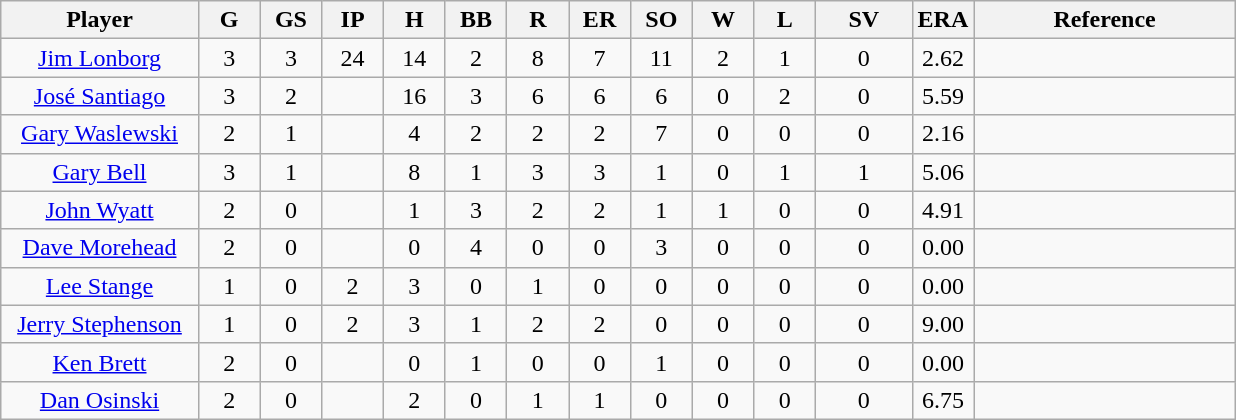<table class="wikitable sortable" style="text-align:center">
<tr>
<th width="16%">Player</th>
<th width="5%">G</th>
<th width="5%">GS</th>
<th width="5%">IP</th>
<th width="5%">H</th>
<th width="5%">BB</th>
<th width="5%">R</th>
<th width="5%">ER</th>
<th width="5%">SO</th>
<th width="5%">W</th>
<th width="5%">L</th>
<th>SV</th>
<th width="5%">ERA</th>
<th>Reference</th>
</tr>
<tr>
<td><a href='#'>Jim Lonborg</a></td>
<td>3</td>
<td>3</td>
<td>24</td>
<td>14</td>
<td>2</td>
<td>8</td>
<td>7</td>
<td>11</td>
<td>2</td>
<td>1</td>
<td>0</td>
<td>2.62</td>
<td></td>
</tr>
<tr>
<td><a href='#'>José Santiago</a></td>
<td>3</td>
<td>2</td>
<td></td>
<td>16</td>
<td>3</td>
<td>6</td>
<td>6</td>
<td>6</td>
<td>0</td>
<td>2</td>
<td>0</td>
<td>5.59</td>
<td></td>
</tr>
<tr>
<td><a href='#'>Gary Waslewski</a></td>
<td>2</td>
<td>1</td>
<td></td>
<td>4</td>
<td>2</td>
<td>2</td>
<td>2</td>
<td>7</td>
<td>0</td>
<td>0</td>
<td>0</td>
<td>2.16</td>
<td></td>
</tr>
<tr>
<td><a href='#'>Gary Bell</a></td>
<td>3</td>
<td>1</td>
<td></td>
<td>8</td>
<td>1</td>
<td>3</td>
<td>3</td>
<td>1</td>
<td>0</td>
<td>1</td>
<td>1</td>
<td>5.06</td>
<td></td>
</tr>
<tr>
<td><a href='#'>John Wyatt</a></td>
<td>2</td>
<td>0</td>
<td></td>
<td>1</td>
<td>3</td>
<td>2</td>
<td>2</td>
<td>1</td>
<td>1</td>
<td>0</td>
<td>0</td>
<td>4.91</td>
<td></td>
</tr>
<tr>
<td><a href='#'>Dave Morehead</a></td>
<td>2</td>
<td>0</td>
<td></td>
<td>0</td>
<td>4</td>
<td>0</td>
<td>0</td>
<td>3</td>
<td>0</td>
<td>0</td>
<td>0</td>
<td>0.00</td>
<td></td>
</tr>
<tr>
<td><a href='#'>Lee Stange</a></td>
<td>1</td>
<td>0</td>
<td>2</td>
<td>3</td>
<td>0</td>
<td>1</td>
<td>0</td>
<td>0</td>
<td>0</td>
<td>0</td>
<td>0</td>
<td>0.00</td>
<td></td>
</tr>
<tr>
<td><a href='#'>Jerry Stephenson</a></td>
<td>1</td>
<td>0</td>
<td>2</td>
<td>3</td>
<td>1</td>
<td>2</td>
<td>2</td>
<td>0</td>
<td>0</td>
<td>0</td>
<td>0</td>
<td>9.00</td>
<td></td>
</tr>
<tr>
<td><a href='#'>Ken Brett</a></td>
<td>2</td>
<td>0</td>
<td></td>
<td>0</td>
<td>1</td>
<td>0</td>
<td>0</td>
<td>1</td>
<td>0</td>
<td>0</td>
<td>0</td>
<td>0.00</td>
<td></td>
</tr>
<tr>
<td><a href='#'>Dan Osinski</a></td>
<td>2</td>
<td>0</td>
<td></td>
<td>2</td>
<td>0</td>
<td>1</td>
<td>1</td>
<td>0</td>
<td>0</td>
<td>0</td>
<td>0</td>
<td>6.75</td>
<td></td>
</tr>
</table>
